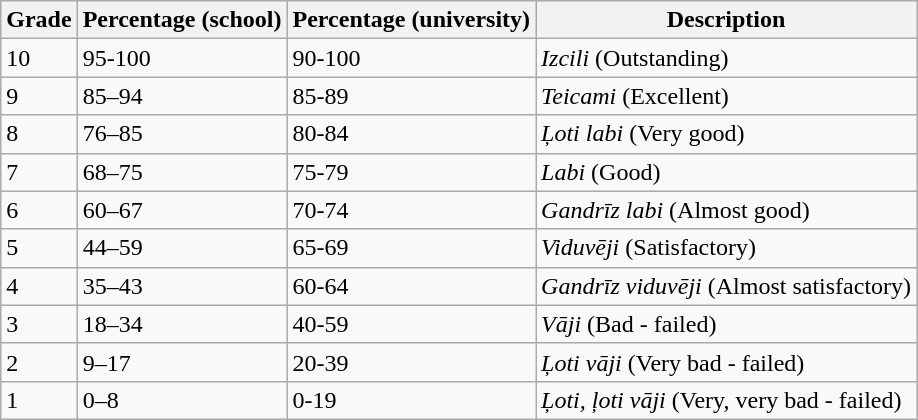<table class="wikitable">
<tr>
<th>Grade</th>
<th>Percentage (school)</th>
<th>Percentage (university)</th>
<th>Description</th>
</tr>
<tr>
<td>10</td>
<td>95-100</td>
<td>90-100</td>
<td><em>Izcili</em> (Outstanding)</td>
</tr>
<tr>
<td>9</td>
<td>85–94</td>
<td>85-89</td>
<td><em>Teicami</em> (Excellent)</td>
</tr>
<tr>
<td>8</td>
<td>76–85</td>
<td>80-84</td>
<td><em>Ļoti labi</em> (Very good)</td>
</tr>
<tr>
<td>7</td>
<td>68–75</td>
<td>75-79</td>
<td><em>Labi</em> (Good)</td>
</tr>
<tr>
<td>6</td>
<td>60–67</td>
<td>70-74</td>
<td><em>Gandrīz labi</em> (Almost good)</td>
</tr>
<tr>
<td>5</td>
<td>44–59</td>
<td>65-69</td>
<td><em>Viduvēji</em> (Satisfactory)</td>
</tr>
<tr>
<td>4</td>
<td>35–43</td>
<td>60-64</td>
<td><em>Gandrīz viduvēji</em> (Almost satisfactory)</td>
</tr>
<tr>
<td>3</td>
<td>18–34</td>
<td>40-59</td>
<td><em>Vāji</em> (Bad - failed)</td>
</tr>
<tr>
<td>2</td>
<td>9–17</td>
<td>20-39</td>
<td><em>Ļoti vāji</em> (Very bad - failed)</td>
</tr>
<tr>
<td>1</td>
<td>0–8</td>
<td>0-19</td>
<td><em>Ļoti, ļoti vāji</em> (Very, very bad - failed)</td>
</tr>
</table>
